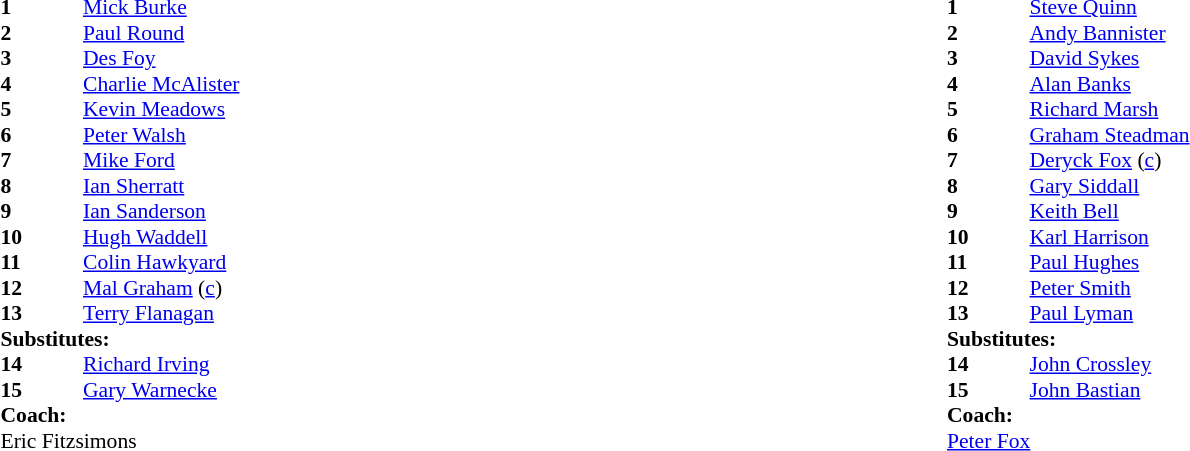<table width="100%">
<tr>
<td valign="top" width="50%"><br><table style="font-size: 90%" cellspacing="0" cellpadding="0">
<tr>
<th width="55"></th>
</tr>
<tr>
<td><strong>1</strong></td>
<td><a href='#'>Mick Burke</a></td>
</tr>
<tr>
<td><strong>2</strong></td>
<td><a href='#'>Paul Round</a></td>
</tr>
<tr>
<td><strong>3</strong></td>
<td><a href='#'>Des Foy</a></td>
</tr>
<tr>
<td><strong>4</strong></td>
<td><a href='#'>Charlie McAlister</a></td>
</tr>
<tr>
<td><strong>5</strong></td>
<td><a href='#'>Kevin Meadows</a></td>
</tr>
<tr>
<td><strong>6</strong></td>
<td><a href='#'>Peter Walsh</a></td>
</tr>
<tr>
<td><strong>7</strong></td>
<td><a href='#'>Mike Ford</a></td>
</tr>
<tr>
<td><strong>8</strong></td>
<td><a href='#'>Ian Sherratt</a></td>
</tr>
<tr>
<td><strong>9</strong></td>
<td><a href='#'>Ian Sanderson</a></td>
</tr>
<tr>
<td><strong>10</strong></td>
<td><a href='#'>Hugh Waddell</a></td>
</tr>
<tr>
<td><strong>11</strong></td>
<td><a href='#'>Colin Hawkyard</a></td>
</tr>
<tr>
<td><strong>12</strong></td>
<td><a href='#'>Mal Graham</a> (<a href='#'>c</a>)</td>
</tr>
<tr>
<td><strong>13</strong></td>
<td><a href='#'>Terry Flanagan</a></td>
</tr>
<tr>
<td colspan=3><strong>Substitutes:</strong></td>
</tr>
<tr>
<td><strong>14</strong></td>
<td><a href='#'>Richard Irving</a></td>
</tr>
<tr>
<td><strong>15</strong></td>
<td><a href='#'>Gary Warnecke</a></td>
</tr>
<tr>
<td colspan=3><strong>Coach:</strong></td>
</tr>
<tr>
<td colspan="4">Eric Fitzsimons</td>
</tr>
</table>
</td>
<td valign="top" width="50%"><br><table style="font-size: 90%" cellspacing="0" cellpadding="0">
<tr>
<th width="55"></th>
</tr>
<tr>
<td><strong>1</strong></td>
<td><a href='#'>Steve Quinn</a></td>
</tr>
<tr>
<td><strong>2</strong></td>
<td><a href='#'>Andy Bannister</a></td>
</tr>
<tr>
<td><strong>3</strong></td>
<td><a href='#'>David Sykes</a></td>
</tr>
<tr>
<td><strong>4</strong></td>
<td><a href='#'>Alan Banks</a></td>
</tr>
<tr>
<td><strong>5</strong></td>
<td><a href='#'>Richard Marsh</a></td>
</tr>
<tr>
<td><strong>6</strong></td>
<td><a href='#'>Graham Steadman</a></td>
</tr>
<tr>
<td><strong>7</strong></td>
<td><a href='#'>Deryck Fox</a> (<a href='#'>c</a>)</td>
</tr>
<tr>
<td><strong>8</strong></td>
<td><a href='#'>Gary Siddall</a></td>
</tr>
<tr>
<td><strong>9</strong></td>
<td><a href='#'>Keith Bell</a></td>
</tr>
<tr>
<td><strong>10</strong></td>
<td><a href='#'>Karl Harrison</a></td>
</tr>
<tr>
<td><strong>11</strong></td>
<td><a href='#'>Paul Hughes</a></td>
</tr>
<tr>
<td><strong>12</strong></td>
<td><a href='#'>Peter Smith</a></td>
</tr>
<tr>
<td><strong>13</strong></td>
<td><a href='#'>Paul Lyman</a></td>
</tr>
<tr>
<td colspan=3><strong>Substitutes:</strong></td>
</tr>
<tr>
<td><strong>14</strong></td>
<td><a href='#'>John Crossley</a></td>
</tr>
<tr>
<td><strong>15</strong></td>
<td><a href='#'>John Bastian</a></td>
</tr>
<tr>
<td colspan=3><strong>Coach:</strong></td>
</tr>
<tr>
<td colspan="4"><a href='#'>Peter Fox</a></td>
</tr>
</table>
</td>
</tr>
</table>
